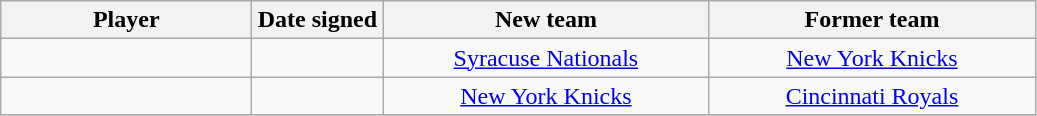<table class="wikitable sortable" style="text-align:center">
<tr>
<th style="width:160px">Player</th>
<th style="width:80px">Date signed</th>
<th style="width:210px">New team</th>
<th style="width:210px">Former team</th>
</tr>
<tr>
<td align=left></td>
<td></td>
<td><a href='#'>Syracuse Nationals</a></td>
<td><a href='#'>New York Knicks</a></td>
</tr>
<tr>
<td align=left></td>
<td></td>
<td><a href='#'>New York Knicks</a></td>
<td><a href='#'>Cincinnati Royals</a></td>
</tr>
<tr>
</tr>
</table>
